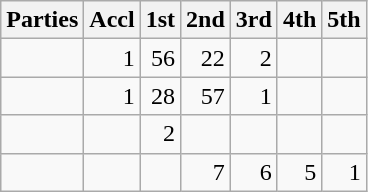<table class="wikitable" style="text-align:right;">
<tr>
<th style="text-align:left;">Parties</th>
<th>Accl</th>
<th>1st</th>
<th>2nd</th>
<th>3rd</th>
<th>4th</th>
<th>5th</th>
</tr>
<tr>
<td style="text-align:left;"></td>
<td>1</td>
<td>56</td>
<td>22</td>
<td>2</td>
<td></td>
<td></td>
</tr>
<tr>
<td style="text-align:left;"></td>
<td>1</td>
<td>28</td>
<td>57</td>
<td>1</td>
<td></td>
<td></td>
</tr>
<tr>
<td style="text-align:left;"></td>
<td></td>
<td>2</td>
<td></td>
<td></td>
<td></td>
<td></td>
</tr>
<tr>
<td style="text-align:left;"></td>
<td></td>
<td></td>
<td>7</td>
<td>6</td>
<td>5</td>
<td>1</td>
</tr>
</table>
